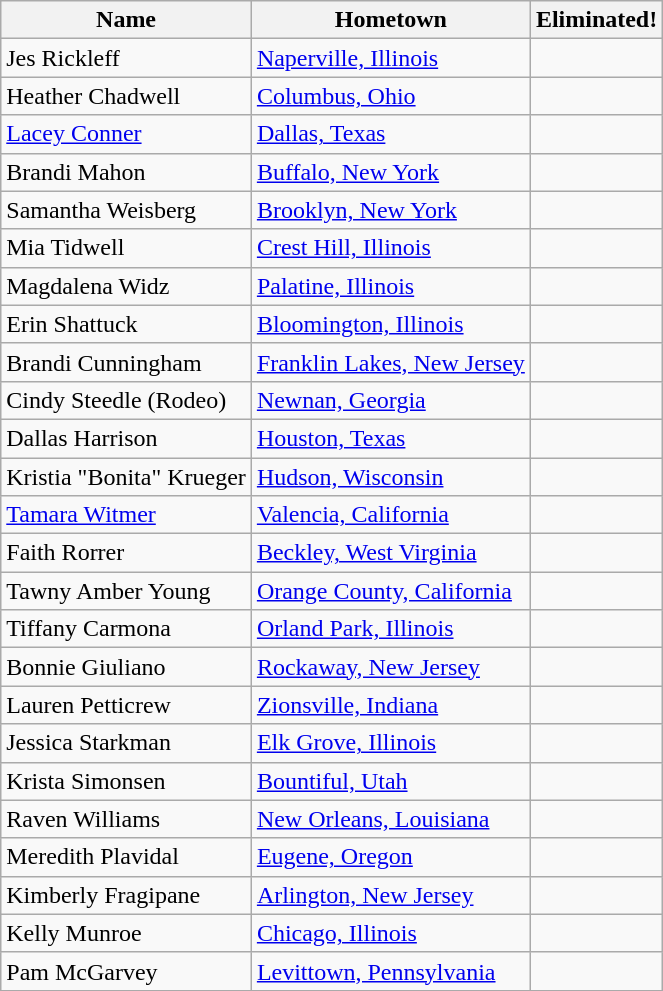<table class="wikitable sortable">
<tr>
<th>Name</th>
<th>Hometown</th>
<th>Eliminated!</th>
</tr>
<tr>
<td>Jes Rickleff</td>
<td><a href='#'>Naperville, Illinois</a></td>
<td></td>
</tr>
<tr>
<td>Heather Chadwell</td>
<td><a href='#'>Columbus, Ohio</a></td>
<td></td>
</tr>
<tr>
<td><a href='#'>Lacey Conner</a></td>
<td><a href='#'>Dallas, Texas</a></td>
<td></td>
</tr>
<tr>
<td>Brandi Mahon</td>
<td><a href='#'>Buffalo, New York</a></td>
<td></td>
</tr>
<tr>
<td>Samantha Weisberg</td>
<td><a href='#'>Brooklyn, New York</a></td>
<td></td>
</tr>
<tr>
<td>Mia Tidwell</td>
<td><a href='#'>Crest Hill, Illinois</a></td>
<td></td>
</tr>
<tr>
<td>Magdalena Widz</td>
<td><a href='#'>Palatine, Illinois</a></td>
<td></td>
</tr>
<tr>
<td>Erin Shattuck</td>
<td><a href='#'>Bloomington, Illinois</a></td>
<td></td>
</tr>
<tr>
<td>Brandi Cunningham</td>
<td><a href='#'>Franklin Lakes, New Jersey</a></td>
<td></td>
</tr>
<tr>
<td>Cindy Steedle (Rodeo)</td>
<td><a href='#'>Newnan, Georgia</a></td>
<td></td>
</tr>
<tr>
<td>Dallas Harrison</td>
<td><a href='#'>Houston, Texas</a></td>
<td></td>
</tr>
<tr>
<td>Kristia "Bonita" Krueger</td>
<td><a href='#'>Hudson, Wisconsin</a></td>
<td></td>
</tr>
<tr>
<td><a href='#'>Tamara Witmer</a></td>
<td><a href='#'>Valencia, California</a></td>
<td></td>
</tr>
<tr>
<td>Faith Rorrer</td>
<td><a href='#'>Beckley, West Virginia</a></td>
<td></td>
</tr>
<tr>
<td>Tawny Amber Young</td>
<td><a href='#'>Orange County, California</a></td>
<td></td>
</tr>
<tr>
<td>Tiffany Carmona</td>
<td><a href='#'>Orland Park, Illinois</a></td>
<td></td>
</tr>
<tr>
<td>Bonnie Giuliano</td>
<td><a href='#'>Rockaway, New Jersey</a></td>
<td></td>
</tr>
<tr>
<td>Lauren Petticrew</td>
<td><a href='#'>Zionsville, Indiana</a></td>
<td></td>
</tr>
<tr>
<td>Jessica Starkman</td>
<td><a href='#'>Elk Grove, Illinois</a></td>
<td></td>
</tr>
<tr>
<td>Krista Simonsen</td>
<td><a href='#'>Bountiful, Utah</a></td>
<td></td>
</tr>
<tr>
<td>Raven Williams</td>
<td><a href='#'>New Orleans, Louisiana</a></td>
<td></td>
</tr>
<tr>
<td>Meredith Plavidal</td>
<td><a href='#'>Eugene, Oregon</a></td>
<td></td>
</tr>
<tr>
<td>Kimberly Fragipane</td>
<td><a href='#'>Arlington, New Jersey</a></td>
<td></td>
</tr>
<tr>
<td>Kelly Munroe</td>
<td><a href='#'>Chicago, Illinois</a></td>
<td></td>
</tr>
<tr>
<td>Pam McGarvey</td>
<td><a href='#'>Levittown, Pennsylvania</a></td>
<td></td>
</tr>
<tr>
</tr>
</table>
